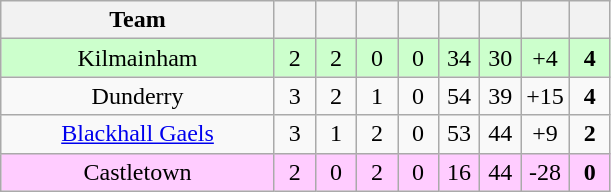<table class="wikitable" style="text-align:center">
<tr>
<th style="width:175px;">Team</th>
<th width="20"></th>
<th width="20"></th>
<th width="20"></th>
<th width="20"></th>
<th width="20"></th>
<th width="20"></th>
<th width="20"></th>
<th width="20"></th>
</tr>
<tr style="background:#cfc;">
<td>Kilmainham</td>
<td>2</td>
<td>2</td>
<td>0</td>
<td>0</td>
<td>34</td>
<td>30</td>
<td>+4</td>
<td><strong>4</strong></td>
</tr>
<tr>
<td>Dunderry</td>
<td>3</td>
<td>2</td>
<td>1</td>
<td>0</td>
<td>54</td>
<td>39</td>
<td>+15</td>
<td><strong>4</strong></td>
</tr>
<tr>
<td><a href='#'>Blackhall Gaels</a></td>
<td>3</td>
<td>1</td>
<td>2</td>
<td>0</td>
<td>53</td>
<td>44</td>
<td>+9</td>
<td><strong>2</strong></td>
</tr>
<tr style="background:#fcf;">
<td>Castletown</td>
<td>2</td>
<td>0</td>
<td>2</td>
<td>0</td>
<td>16</td>
<td>44</td>
<td>-28</td>
<td><strong>0</strong></td>
</tr>
</table>
